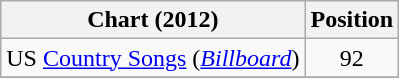<table class="wikitable sortable">
<tr>
<th scope="col">Chart (2012)</th>
<th scope="col">Position</th>
</tr>
<tr>
<td>US <a href='#'>Country Songs</a> (<em><a href='#'>Billboard</a></em>)</td>
<td align="center">92</td>
</tr>
<tr>
</tr>
</table>
